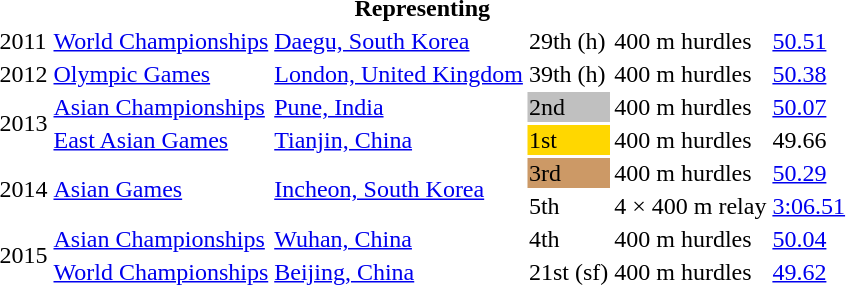<table>
<tr>
<th colspan="6">Representing </th>
</tr>
<tr>
<td>2011</td>
<td><a href='#'>World Championships</a></td>
<td><a href='#'>Daegu, South Korea</a></td>
<td>29th (h)</td>
<td>400 m hurdles</td>
<td><a href='#'>50.51</a></td>
</tr>
<tr>
<td>2012</td>
<td><a href='#'>Olympic Games</a></td>
<td><a href='#'>London, United Kingdom</a></td>
<td>39th (h)</td>
<td>400 m hurdles</td>
<td><a href='#'>50.38</a></td>
</tr>
<tr>
<td rowspan=2>2013</td>
<td><a href='#'>Asian Championships</a></td>
<td><a href='#'>Pune, India</a></td>
<td bgcolor=silver>2nd</td>
<td>400 m hurdles</td>
<td><a href='#'>50.07</a></td>
</tr>
<tr>
<td><a href='#'>East Asian Games</a></td>
<td><a href='#'>Tianjin, China</a></td>
<td bgcolor=gold>1st</td>
<td>400 m hurdles</td>
<td>49.66</td>
</tr>
<tr>
<td rowspan=2>2014</td>
<td rowspan=2><a href='#'>Asian Games</a></td>
<td rowspan=2><a href='#'>Incheon, South Korea</a></td>
<td bgcolor=cc9966>3rd</td>
<td>400 m hurdles</td>
<td><a href='#'>50.29</a></td>
</tr>
<tr>
<td>5th</td>
<td>4 × 400 m relay</td>
<td><a href='#'>3:06.51</a></td>
</tr>
<tr>
<td rowspan=2>2015</td>
<td><a href='#'>Asian Championships</a></td>
<td><a href='#'>Wuhan, China</a></td>
<td>4th</td>
<td>400 m hurdles</td>
<td><a href='#'>50.04</a></td>
</tr>
<tr>
<td><a href='#'>World Championships</a></td>
<td><a href='#'>Beijing, China</a></td>
<td>21st (sf)</td>
<td>400 m hurdles</td>
<td><a href='#'>49.62</a></td>
</tr>
</table>
